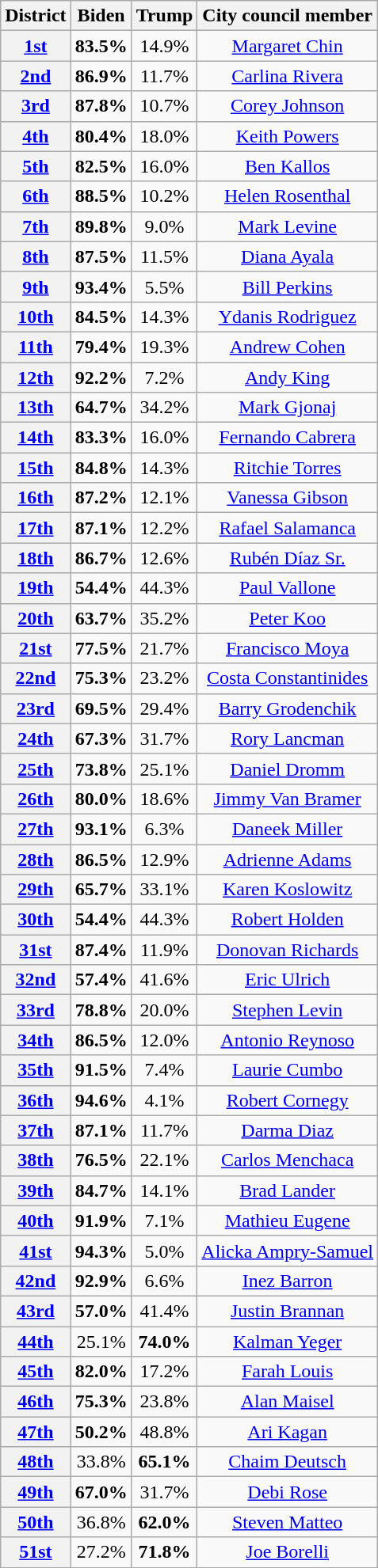<table class=wikitable>
<tr>
<th>District</th>
<th>Biden</th>
<th>Trump</th>
<th>City council member</th>
</tr>
<tr align=center>
<th><a href='#'>1st</a></th>
<td><strong>83.5%</strong></td>
<td>14.9%</td>
<td><a href='#'>Margaret Chin</a></td>
</tr>
<tr align=center>
<th><a href='#'>2nd</a></th>
<td><strong>86.9%</strong></td>
<td>11.7%</td>
<td><a href='#'>Carlina Rivera</a></td>
</tr>
<tr align=center>
<th><a href='#'>3rd</a></th>
<td><strong>87.8%</strong></td>
<td>10.7%</td>
<td><a href='#'>Corey Johnson</a></td>
</tr>
<tr align=center>
<th><a href='#'>4th</a></th>
<td><strong>80.4%</strong></td>
<td>18.0%</td>
<td><a href='#'>Keith Powers</a></td>
</tr>
<tr align=center>
<th><a href='#'>5th</a></th>
<td><strong>82.5%</strong></td>
<td>16.0%</td>
<td><a href='#'>Ben Kallos</a></td>
</tr>
<tr align=center>
<th><a href='#'>6th</a></th>
<td><strong>88.5%</strong></td>
<td>10.2%</td>
<td><a href='#'>Helen Rosenthal</a></td>
</tr>
<tr align=center>
<th><a href='#'>7th</a></th>
<td><strong>89.8%</strong></td>
<td>9.0%</td>
<td><a href='#'>Mark Levine</a></td>
</tr>
<tr align=center>
<th><a href='#'>8th</a></th>
<td><strong>87.5%</strong></td>
<td>11.5%</td>
<td><a href='#'>Diana Ayala</a></td>
</tr>
<tr align=center>
<th><a href='#'>9th</a></th>
<td><strong>93.4%</strong></td>
<td>5.5%</td>
<td><a href='#'>Bill Perkins</a></td>
</tr>
<tr align=center>
<th><a href='#'>10th</a></th>
<td><strong>84.5%</strong></td>
<td>14.3%</td>
<td><a href='#'>Ydanis Rodriguez</a></td>
</tr>
<tr align=center>
<th><a href='#'>11th</a></th>
<td><strong>79.4%</strong></td>
<td>19.3%</td>
<td><a href='#'>Andrew Cohen</a></td>
</tr>
<tr align=center>
<th><a href='#'>12th</a></th>
<td><strong>92.2%</strong></td>
<td>7.2%</td>
<td><a href='#'>Andy King</a></td>
</tr>
<tr align=center>
<th><a href='#'>13th</a></th>
<td><strong>64.7%</strong></td>
<td>34.2%</td>
<td><a href='#'>Mark Gjonaj</a></td>
</tr>
<tr align=center>
<th><a href='#'>14th</a></th>
<td><strong>83.3%</strong></td>
<td>16.0%</td>
<td><a href='#'>Fernando Cabrera</a></td>
</tr>
<tr align=center>
<th><a href='#'>15th</a></th>
<td><strong>84.8%</strong></td>
<td>14.3%</td>
<td><a href='#'>Ritchie Torres</a></td>
</tr>
<tr align=center>
<th><a href='#'>16th</a></th>
<td><strong>87.2%</strong></td>
<td>12.1%</td>
<td><a href='#'>Vanessa Gibson</a></td>
</tr>
<tr align=center>
<th><a href='#'>17th</a></th>
<td><strong>87.1%</strong></td>
<td>12.2%</td>
<td><a href='#'>Rafael Salamanca</a></td>
</tr>
<tr align=center>
<th><a href='#'>18th</a></th>
<td><strong>86.7%</strong></td>
<td>12.6%</td>
<td><a href='#'>Rubén Díaz Sr.</a></td>
</tr>
<tr align=center>
<th><a href='#'>19th</a></th>
<td><strong>54.4%</strong></td>
<td>44.3%</td>
<td><a href='#'>Paul Vallone</a></td>
</tr>
<tr align=center>
<th><a href='#'>20th</a></th>
<td><strong>63.7%</strong></td>
<td>35.2%</td>
<td><a href='#'>Peter Koo</a></td>
</tr>
<tr align=center>
<th><a href='#'>21st</a></th>
<td><strong>77.5%</strong></td>
<td>21.7%</td>
<td><a href='#'>Francisco Moya</a></td>
</tr>
<tr align=center>
<th><a href='#'>22nd</a></th>
<td><strong>75.3%</strong></td>
<td>23.2%</td>
<td><a href='#'>Costa Constantinides</a></td>
</tr>
<tr align=center>
<th><a href='#'>23rd</a></th>
<td><strong>69.5%</strong></td>
<td>29.4%</td>
<td><a href='#'>Barry Grodenchik</a></td>
</tr>
<tr align=center>
<th><a href='#'>24th</a></th>
<td><strong>67.3%</strong></td>
<td>31.7%</td>
<td><a href='#'>Rory Lancman</a></td>
</tr>
<tr align=center>
<th><a href='#'>25th</a></th>
<td><strong>73.8%</strong></td>
<td>25.1%</td>
<td><a href='#'>Daniel Dromm</a></td>
</tr>
<tr align=center>
<th><a href='#'>26th</a></th>
<td><strong>80.0%</strong></td>
<td>18.6%</td>
<td><a href='#'>Jimmy Van Bramer</a></td>
</tr>
<tr align=center>
<th><a href='#'>27th</a></th>
<td><strong>93.1%</strong></td>
<td>6.3%</td>
<td><a href='#'>Daneek Miller</a></td>
</tr>
<tr align=center>
<th><a href='#'>28th</a></th>
<td><strong>86.5%</strong></td>
<td>12.9%</td>
<td><a href='#'>Adrienne Adams</a></td>
</tr>
<tr align=center>
<th><a href='#'>29th</a></th>
<td><strong>65.7%</strong></td>
<td>33.1%</td>
<td><a href='#'>Karen Koslowitz</a></td>
</tr>
<tr align=center>
<th><a href='#'>30th</a></th>
<td><strong>54.4%</strong></td>
<td>44.3%</td>
<td><a href='#'>Robert Holden</a></td>
</tr>
<tr align=center>
<th><a href='#'>31st</a></th>
<td><strong>87.4%</strong></td>
<td>11.9%</td>
<td><a href='#'>Donovan Richards</a></td>
</tr>
<tr align=center>
<th><a href='#'>32nd</a></th>
<td><strong>57.4%</strong></td>
<td>41.6%</td>
<td><a href='#'>Eric Ulrich</a></td>
</tr>
<tr align=center>
<th><a href='#'>33rd</a></th>
<td><strong>78.8%</strong></td>
<td>20.0%</td>
<td><a href='#'>Stephen Levin</a></td>
</tr>
<tr align=center>
<th><a href='#'>34th</a></th>
<td><strong>86.5%</strong></td>
<td>12.0%</td>
<td><a href='#'>Antonio Reynoso</a></td>
</tr>
<tr align=center>
<th><a href='#'>35th</a></th>
<td><strong>91.5%</strong></td>
<td>7.4%</td>
<td><a href='#'>Laurie Cumbo</a></td>
</tr>
<tr align=center>
<th><a href='#'>36th</a></th>
<td><strong>94.6%</strong></td>
<td>4.1%</td>
<td><a href='#'>Robert Cornegy</a></td>
</tr>
<tr align=center>
<th><a href='#'>37th</a></th>
<td><strong>87.1%</strong></td>
<td>11.7%</td>
<td><a href='#'>Darma Diaz</a></td>
</tr>
<tr align=center>
<th><a href='#'>38th</a></th>
<td><strong>76.5%</strong></td>
<td>22.1%</td>
<td><a href='#'>Carlos Menchaca</a></td>
</tr>
<tr align=center>
<th><a href='#'>39th</a></th>
<td><strong>84.7%</strong></td>
<td>14.1%</td>
<td><a href='#'>Brad Lander</a></td>
</tr>
<tr align=center>
<th><a href='#'>40th</a></th>
<td><strong>91.9%</strong></td>
<td>7.1%</td>
<td><a href='#'>Mathieu Eugene</a></td>
</tr>
<tr align=center>
<th><a href='#'>41st</a></th>
<td><strong>94.3%</strong></td>
<td>5.0%</td>
<td><a href='#'>Alicka Ampry-Samuel</a></td>
</tr>
<tr align=center>
<th><a href='#'>42nd</a></th>
<td><strong>92.9%</strong></td>
<td>6.6%</td>
<td><a href='#'>Inez Barron</a></td>
</tr>
<tr align=center>
<th><a href='#'>43rd</a></th>
<td><strong>57.0%</strong></td>
<td>41.4%</td>
<td><a href='#'>Justin Brannan</a></td>
</tr>
<tr align=center>
<th><a href='#'>44th</a></th>
<td>25.1%</td>
<td><strong>74.0%</strong></td>
<td><a href='#'>Kalman Yeger</a></td>
</tr>
<tr align=center>
<th><a href='#'>45th</a></th>
<td><strong>82.0%</strong></td>
<td>17.2%</td>
<td><a href='#'>Farah Louis</a></td>
</tr>
<tr align=center>
<th><a href='#'>46th</a></th>
<td><strong>75.3%</strong></td>
<td>23.8%</td>
<td><a href='#'>Alan Maisel</a></td>
</tr>
<tr align=center>
<th><a href='#'>47th</a></th>
<td><strong>50.2%</strong></td>
<td>48.8%</td>
<td><a href='#'>Ari Kagan</a></td>
</tr>
<tr align=center>
<th><a href='#'>48th</a></th>
<td>33.8%</td>
<td><strong>65.1%</strong></td>
<td><a href='#'>Chaim Deutsch</a></td>
</tr>
<tr align=center>
<th><a href='#'>49th</a></th>
<td><strong>67.0%</strong></td>
<td>31.7%</td>
<td><a href='#'>Debi Rose</a></td>
</tr>
<tr align=center>
<th><a href='#'>50th</a></th>
<td>36.8%</td>
<td><strong>62.0%</strong></td>
<td><a href='#'>Steven Matteo</a></td>
</tr>
<tr align=center>
<th><a href='#'>51st</a></th>
<td>27.2%</td>
<td><strong>71.8%</strong></td>
<td><a href='#'>Joe Borelli</a></td>
</tr>
</table>
